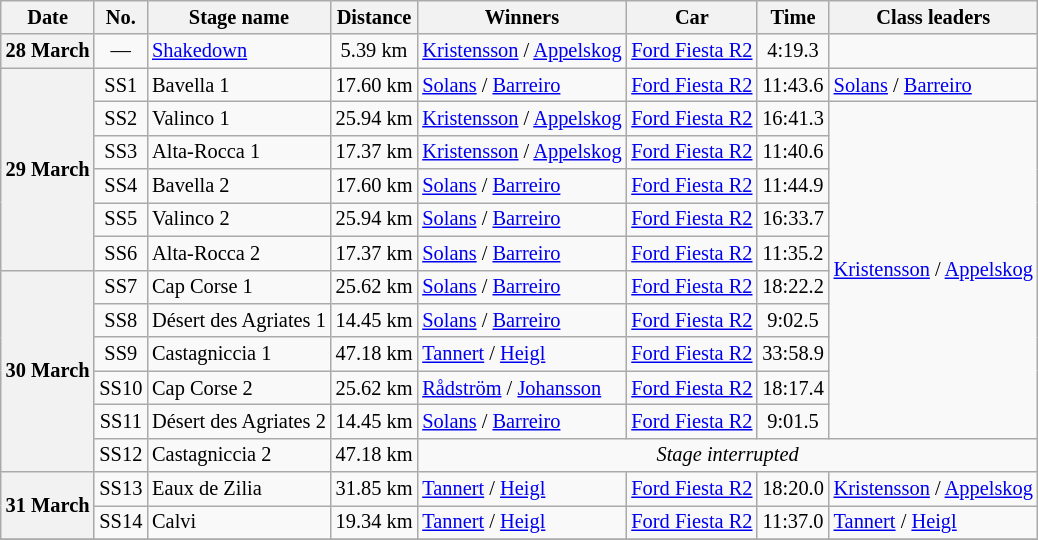<table class="wikitable" style="font-size: 85%;">
<tr>
<th>Date</th>
<th>No.</th>
<th>Stage name</th>
<th>Distance</th>
<th>Winners</th>
<th>Car</th>
<th>Time</th>
<th nowrap>Class leaders</th>
</tr>
<tr>
<th nowrap>28 March</th>
<td align="center">—</td>
<td nowrap><a href='#'>Shakedown</a></td>
<td align="center">5.39 km</td>
<td nowrap><a href='#'>Kristensson</a> / <a href='#'>Appelskog</a></td>
<td nowrap><a href='#'>Ford Fiesta R2</a></td>
<td align="center">4:19.3</td>
<td></td>
</tr>
<tr>
<th rowspan="6">29 March</th>
<td align="center">SS1</td>
<td>Bavella 1</td>
<td align="center">17.60 km</td>
<td><a href='#'>Solans</a> / <a href='#'>Barreiro</a></td>
<td><a href='#'>Ford Fiesta R2</a></td>
<td align="center">11:43.6</td>
<td><a href='#'>Solans</a> / <a href='#'>Barreiro</a></td>
</tr>
<tr>
<td align="center">SS2</td>
<td>Valinco 1</td>
<td align="center">25.94 km</td>
<td><a href='#'>Kristensson</a> / <a href='#'>Appelskog</a></td>
<td><a href='#'>Ford Fiesta R2</a></td>
<td align="center">16:41.3</td>
<td rowspan="10" nowrap><a href='#'>Kristensson</a> / <a href='#'>Appelskog</a></td>
</tr>
<tr>
<td align="center">SS3</td>
<td>Alta-Rocca 1</td>
<td align="center">17.37 km</td>
<td><a href='#'>Kristensson</a> / <a href='#'>Appelskog</a></td>
<td><a href='#'>Ford Fiesta R2</a></td>
<td align="center">11:40.6</td>
</tr>
<tr>
<td align="center">SS4</td>
<td>Bavella 2</td>
<td align="center">17.60 km</td>
<td><a href='#'>Solans</a> / <a href='#'>Barreiro</a></td>
<td><a href='#'>Ford Fiesta R2</a></td>
<td align="center">11:44.9</td>
</tr>
<tr>
<td align="center">SS5</td>
<td>Valinco 2</td>
<td align="center">25.94 km</td>
<td><a href='#'>Solans</a> / <a href='#'>Barreiro</a></td>
<td><a href='#'>Ford Fiesta R2</a></td>
<td align="center">16:33.7</td>
</tr>
<tr>
<td align="center">SS6</td>
<td>Alta-Rocca 2</td>
<td align="center">17.37 km</td>
<td><a href='#'>Solans</a> / <a href='#'>Barreiro</a></td>
<td><a href='#'>Ford Fiesta R2</a></td>
<td align="center">11:35.2</td>
</tr>
<tr>
<th rowspan="6">30 March</th>
<td align="center">SS7</td>
<td>Cap Corse 1</td>
<td align="center">25.62 km</td>
<td><a href='#'>Solans</a> / <a href='#'>Barreiro</a></td>
<td><a href='#'>Ford Fiesta R2</a></td>
<td align="center">18:22.2</td>
</tr>
<tr>
<td align="center">SS8</td>
<td>Désert des Agriates 1</td>
<td align="center">14.45 km</td>
<td><a href='#'>Solans</a> / <a href='#'>Barreiro</a></td>
<td><a href='#'>Ford Fiesta R2</a></td>
<td align="center">9:02.5</td>
</tr>
<tr>
<td align="center">SS9</td>
<td>Castagniccia 1</td>
<td align="center">47.18 km</td>
<td><a href='#'>Tannert</a> / <a href='#'>Heigl</a></td>
<td><a href='#'>Ford Fiesta R2</a></td>
<td align="center">33:58.9</td>
</tr>
<tr>
<td align="center">SS10</td>
<td>Cap Corse 2</td>
<td align="center">25.62 km</td>
<td><a href='#'>Rådström</a> / <a href='#'>Johansson</a></td>
<td><a href='#'>Ford Fiesta R2</a></td>
<td align="center">18:17.4</td>
</tr>
<tr>
<td align="center">SS11</td>
<td>Désert des Agriates 2</td>
<td align="center">14.45 km</td>
<td><a href='#'>Solans</a> / <a href='#'>Barreiro</a></td>
<td><a href='#'>Ford Fiesta R2</a></td>
<td align="center">9:01.5</td>
</tr>
<tr>
<td align="center">SS12</td>
<td>Castagniccia 2</td>
<td align="center">47.18 km</td>
<td colspan="4" align="center"><em>Stage interrupted</em></td>
</tr>
<tr>
<th rowspan="2">31 March</th>
<td align="center">SS13</td>
<td>Eaux de Zilia</td>
<td align="center">31.85 km</td>
<td><a href='#'>Tannert</a> / <a href='#'>Heigl</a></td>
<td><a href='#'>Ford Fiesta R2</a></td>
<td align="center">18:20.0</td>
<td><a href='#'>Kristensson</a> / <a href='#'>Appelskog</a></td>
</tr>
<tr>
<td align="center">SS14</td>
<td>Calvi</td>
<td align="center">19.34 km</td>
<td><a href='#'>Tannert</a> / <a href='#'>Heigl</a></td>
<td><a href='#'>Ford Fiesta R2</a></td>
<td align="center">11:37.0</td>
<td><a href='#'>Tannert</a> / <a href='#'>Heigl</a></td>
</tr>
<tr>
</tr>
</table>
